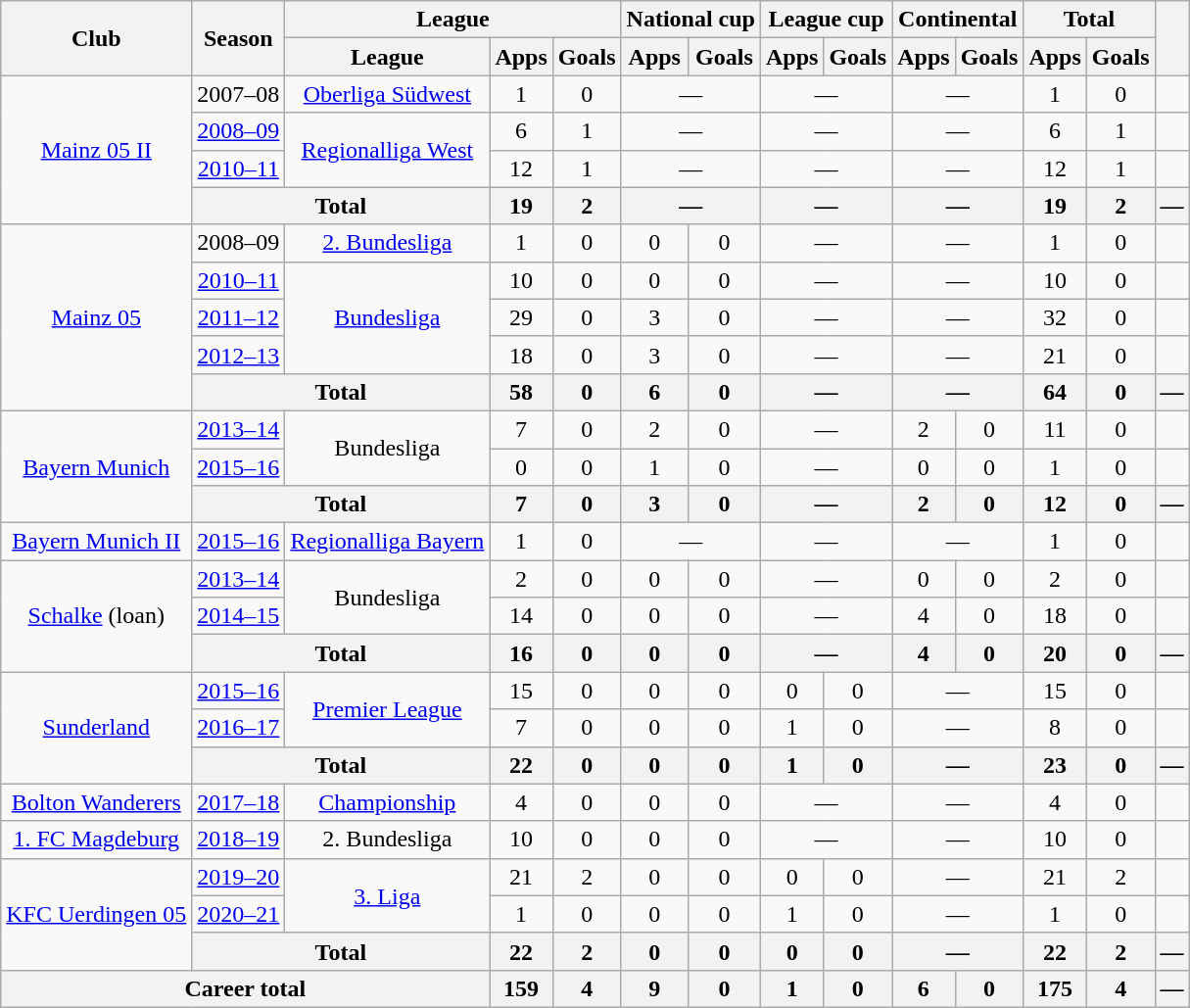<table class="wikitable" style="text-align:center">
<tr>
<th rowspan="2">Club</th>
<th rowspan="2">Season</th>
<th colspan="3">League</th>
<th colspan="2">National cup</th>
<th colspan="2">League cup</th>
<th colspan="2">Continental</th>
<th colspan="2">Total</th>
<th rowspan="2"></th>
</tr>
<tr>
<th>League</th>
<th>Apps</th>
<th>Goals</th>
<th>Apps</th>
<th>Goals</th>
<th>Apps</th>
<th>Goals</th>
<th>Apps</th>
<th>Goals</th>
<th>Apps</th>
<th>Goals</th>
</tr>
<tr>
<td rowspan="4"><a href='#'>Mainz 05 II</a></td>
<td>2007–08</td>
<td><a href='#'>Oberliga Südwest</a></td>
<td>1</td>
<td>0</td>
<td colspan="2">—</td>
<td colspan="2">—</td>
<td colspan="2">—</td>
<td>1</td>
<td>0</td>
<td></td>
</tr>
<tr>
<td><a href='#'>2008–09</a></td>
<td rowspan="2"><a href='#'>Regionalliga West</a></td>
<td>6</td>
<td>1</td>
<td colspan="2">—</td>
<td colspan="2">—</td>
<td colspan="2">—</td>
<td>6</td>
<td>1</td>
<td></td>
</tr>
<tr>
<td><a href='#'>2010–11</a></td>
<td>12</td>
<td>1</td>
<td colspan="2">—</td>
<td colspan="2">—</td>
<td colspan="2">—</td>
<td>12</td>
<td>1</td>
<td></td>
</tr>
<tr>
<th colspan="2">Total</th>
<th>19</th>
<th>2</th>
<th colspan="2">—</th>
<th colspan="2">—</th>
<th colspan="2">—</th>
<th>19</th>
<th>2</th>
<th>—</th>
</tr>
<tr>
<td rowspan="5"><a href='#'>Mainz 05</a></td>
<td>2008–09</td>
<td><a href='#'>2. Bundesliga</a></td>
<td>1</td>
<td>0</td>
<td>0</td>
<td>0</td>
<td colspan="2">—</td>
<td colspan="2">—</td>
<td>1</td>
<td>0</td>
<td></td>
</tr>
<tr>
<td><a href='#'>2010–11</a></td>
<td rowspan="3"><a href='#'>Bundesliga</a></td>
<td>10</td>
<td>0</td>
<td>0</td>
<td>0</td>
<td colspan="2">—</td>
<td colspan="2">—</td>
<td>10</td>
<td>0</td>
<td></td>
</tr>
<tr>
<td><a href='#'>2011–12</a></td>
<td>29</td>
<td>0</td>
<td>3</td>
<td>0</td>
<td colspan="2">—</td>
<td colspan="2">—</td>
<td>32</td>
<td>0</td>
<td></td>
</tr>
<tr>
<td><a href='#'>2012–13</a></td>
<td>18</td>
<td>0</td>
<td>3</td>
<td>0</td>
<td colspan="2">—</td>
<td colspan="2">—</td>
<td>21</td>
<td>0</td>
<td></td>
</tr>
<tr>
<th colspan="2">Total</th>
<th>58</th>
<th>0</th>
<th>6</th>
<th>0</th>
<th colspan="2">—</th>
<th colspan="2">—</th>
<th>64</th>
<th>0</th>
<th>—</th>
</tr>
<tr>
<td rowspan="3"><a href='#'>Bayern Munich</a></td>
<td><a href='#'>2013–14</a></td>
<td rowspan="2">Bundesliga</td>
<td>7</td>
<td>0</td>
<td>2</td>
<td>0</td>
<td colspan="2">—</td>
<td>2</td>
<td>0</td>
<td>11</td>
<td>0</td>
<td></td>
</tr>
<tr>
<td><a href='#'>2015–16</a></td>
<td>0</td>
<td>0</td>
<td>1</td>
<td>0</td>
<td colspan="2">—</td>
<td>0</td>
<td>0</td>
<td>1</td>
<td>0</td>
<td></td>
</tr>
<tr>
<th colspan="2">Total</th>
<th>7</th>
<th>0</th>
<th>3</th>
<th>0</th>
<th colspan="2">—</th>
<th>2</th>
<th>0</th>
<th>12</th>
<th>0</th>
<th>—</th>
</tr>
<tr>
<td><a href='#'>Bayern Munich II</a></td>
<td><a href='#'>2015–16</a></td>
<td><a href='#'>Regionalliga Bayern</a></td>
<td>1</td>
<td>0</td>
<td colspan="2">—</td>
<td colspan="2">—</td>
<td colspan="2">—</td>
<td>1</td>
<td>0</td>
<td></td>
</tr>
<tr>
<td rowspan="3"><a href='#'>Schalke</a> (loan)</td>
<td><a href='#'>2013–14</a></td>
<td rowspan="2">Bundesliga</td>
<td>2</td>
<td>0</td>
<td>0</td>
<td>0</td>
<td colspan="2">—</td>
<td>0</td>
<td>0</td>
<td>2</td>
<td>0</td>
<td></td>
</tr>
<tr>
<td><a href='#'>2014–15</a></td>
<td>14</td>
<td>0</td>
<td>0</td>
<td>0</td>
<td colspan="2">—</td>
<td>4</td>
<td>0</td>
<td>18</td>
<td>0</td>
<td></td>
</tr>
<tr>
<th colspan="2">Total</th>
<th>16</th>
<th>0</th>
<th>0</th>
<th>0</th>
<th colspan="2">—</th>
<th>4</th>
<th>0</th>
<th>20</th>
<th>0</th>
<th>—</th>
</tr>
<tr>
<td rowspan="3"><a href='#'>Sunderland</a></td>
<td><a href='#'>2015–16</a></td>
<td rowspan="2"><a href='#'>Premier League</a></td>
<td>15</td>
<td>0</td>
<td>0</td>
<td>0</td>
<td>0</td>
<td>0</td>
<td colspan="2">—</td>
<td>15</td>
<td>0</td>
<td></td>
</tr>
<tr>
<td><a href='#'>2016–17</a></td>
<td>7</td>
<td>0</td>
<td>0</td>
<td>0</td>
<td>1</td>
<td>0</td>
<td colspan="2">—</td>
<td>8</td>
<td>0</td>
<td></td>
</tr>
<tr>
<th colspan="2">Total</th>
<th>22</th>
<th>0</th>
<th>0</th>
<th>0</th>
<th>1</th>
<th>0</th>
<th colspan="2">—</th>
<th>23</th>
<th>0</th>
<th>—</th>
</tr>
<tr>
<td><a href='#'>Bolton Wanderers</a></td>
<td><a href='#'>2017–18</a></td>
<td><a href='#'>Championship</a></td>
<td>4</td>
<td>0</td>
<td>0</td>
<td>0</td>
<td colspan="2">—</td>
<td colspan="2">—</td>
<td>4</td>
<td>0</td>
<td></td>
</tr>
<tr>
<td><a href='#'>1. FC Magdeburg</a></td>
<td><a href='#'>2018–19</a></td>
<td>2. Bundesliga</td>
<td>10</td>
<td>0</td>
<td>0</td>
<td>0</td>
<td colspan="2">—</td>
<td colspan="2">—</td>
<td>10</td>
<td>0</td>
<td></td>
</tr>
<tr>
<td rowspan="3"><a href='#'>KFC Uerdingen 05</a></td>
<td><a href='#'>2019–20</a></td>
<td rowspan="2"><a href='#'>3. Liga</a></td>
<td>21</td>
<td>2</td>
<td>0</td>
<td>0</td>
<td>0</td>
<td>0</td>
<td colspan="2">—</td>
<td>21</td>
<td>2</td>
<td></td>
</tr>
<tr>
<td><a href='#'>2020–21</a></td>
<td>1</td>
<td>0</td>
<td>0</td>
<td>0</td>
<td>1</td>
<td>0</td>
<td colspan="2">—</td>
<td>1</td>
<td>0</td>
<td></td>
</tr>
<tr>
<th colspan="2">Total</th>
<th>22</th>
<th>2</th>
<th>0</th>
<th>0</th>
<th>0</th>
<th>0</th>
<th colspan="2">—</th>
<th>22</th>
<th>2</th>
<th>—</th>
</tr>
<tr>
<th colspan="3">Career total</th>
<th>159</th>
<th>4</th>
<th>9</th>
<th>0</th>
<th>1</th>
<th>0</th>
<th>6</th>
<th>0</th>
<th>175</th>
<th>4</th>
<th>—</th>
</tr>
</table>
